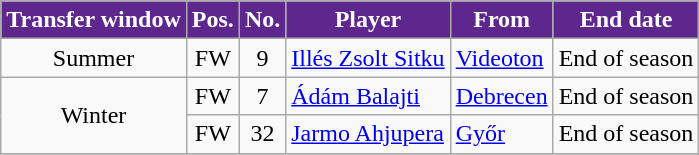<table class="wikitable plainrowheaders sortable">
<tr>
<th style="background-color:#5E278E;color:white">Transfer window</th>
<th style="background-color:#5E278E;color:white">Pos.</th>
<th style="background-color:#5E278E;color:white">No.</th>
<th style="background-color:#5E278E;color:white">Player</th>
<th style="background-color:#5E278E;color:white">From</th>
<th style="background-color:#5E278E;color:white">End date</th>
</tr>
<tr>
<td style="text-align:center;">Summer</td>
<td style=text-align:center;>FW</td>
<td style=text-align:center;>9</td>
<td style=text-align:left;> <a href='#'>Illés Zsolt Sitku</a></td>
<td style=text-align:left;><a href='#'>Videoton</a></td>
<td style=text-align:center;>End of season</td>
</tr>
<tr>
<td rowspan="2" style="text-align:center;">Winter</td>
<td style=text-align:center;>FW</td>
<td style=text-align:center;>7</td>
<td style=text-align:left;> <a href='#'>Ádám Balajti</a></td>
<td style=text-align:left;><a href='#'>Debrecen</a></td>
<td style=text-align:center;>End of season</td>
</tr>
<tr>
<td style=text-align:center;>FW</td>
<td style=text-align:center;>32</td>
<td style=text-align:left;> <a href='#'>Jarmo Ahjupera</a></td>
<td style=text-align:left;><a href='#'>Győr</a></td>
<td style=text-align:center;>End of season</td>
</tr>
<tr>
</tr>
</table>
